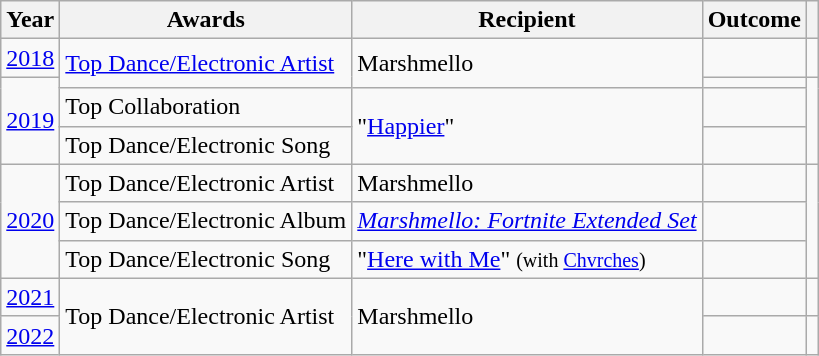<table class="wikitable sortable">
<tr>
<th>Year</th>
<th>Awards</th>
<th>Recipient</th>
<th>Outcome</th>
<th></th>
</tr>
<tr>
<td><a href='#'>2018</a></td>
<td rowspan="2"><a href='#'>Top Dance/Electronic Artist</a></td>
<td rowspan="2">Marshmello</td>
<td></td>
<td></td>
</tr>
<tr>
<td rowspan="3"><a href='#'>2019</a></td>
<td></td>
<td rowspan="3"></td>
</tr>
<tr>
<td>Top Collaboration</td>
<td rowspan="2">"<a href='#'>Happier</a>"</td>
<td></td>
</tr>
<tr>
<td>Top Dance/Electronic Song</td>
<td></td>
</tr>
<tr>
<td rowspan="3"><a href='#'>2020</a></td>
<td>Top Dance/Electronic Artist</td>
<td>Marshmello</td>
<td></td>
<td rowspan="3"></td>
</tr>
<tr>
<td>Top Dance/Electronic Album</td>
<td><a href='#'><em>Marshmello: Fortnite Extended Set</em></a></td>
<td></td>
</tr>
<tr>
<td>Top Dance/Electronic Song</td>
<td>"<a href='#'>Here with Me</a>" <small>(with <a href='#'>Chvrches</a>)</small></td>
<td></td>
</tr>
<tr>
<td><a href='#'>2021</a></td>
<td rowspan="2">Top Dance/Electronic Artist</td>
<td rowspan="2">Marshmello</td>
<td></td>
<td></td>
</tr>
<tr>
<td><a href='#'>2022</a></td>
<td></td>
<td></td>
</tr>
</table>
